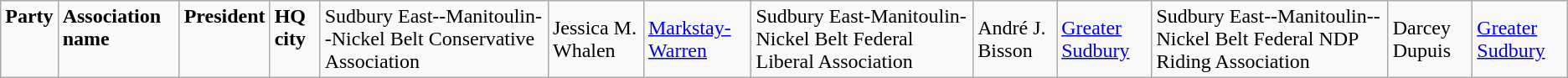<table class="wikitable">
<tr>
<td colspan="2" rowspan="1" align="left" valign="top"><strong>Party</strong></td>
<td valign="top"><strong>Association name</strong></td>
<td valign="top"><strong>President</strong></td>
<td valign="top"><strong>HQ city</strong><br></td>
<td>Sudbury East--Manitoulin--Nickel Belt Conservative Association</td>
<td>Jessica M. Whalen</td>
<td><a href='#'>Markstay-Warren</a><br></td>
<td>Sudbury East-Manitoulin-Nickel Belt Federal Liberal Association</td>
<td>André J. Bisson</td>
<td><a href='#'>Greater Sudbury</a><br></td>
<td>Sudbury East--Manitoulin--Nickel Belt Federal NDP Riding Association</td>
<td>Darcey Dupuis</td>
<td><a href='#'>Greater Sudbury</a></td>
</tr>
</table>
